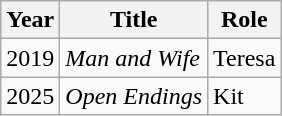<table class = "wikitable" style = "font-size: 100%;">
<tr>
<th>Year</th>
<th>Title</th>
<th>Role</th>
</tr>
<tr>
<td>2019</td>
<td><em>Man and Wife</em></td>
<td>Teresa</td>
</tr>
<tr>
<td>2025</td>
<td><em>Open Endings</em></td>
<td>Kit</td>
</tr>
</table>
